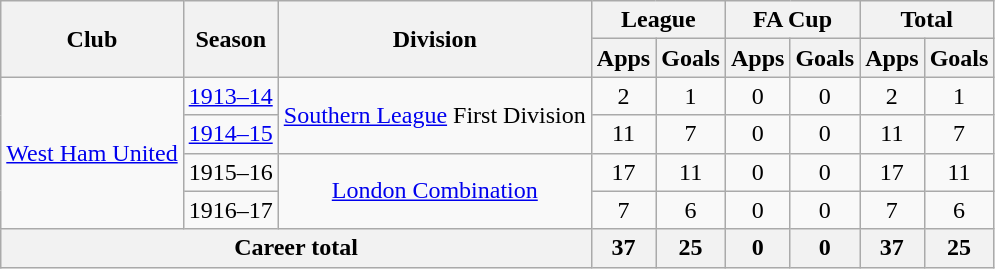<table class="wikitable" style="text-align:center;">
<tr>
<th rowspan="2">Club</th>
<th rowspan="2">Season</th>
<th rowspan="2">Division</th>
<th colspan="2">League</th>
<th colspan="2">FA Cup</th>
<th colspan="2">Total</th>
</tr>
<tr>
<th>Apps</th>
<th>Goals</th>
<th>Apps</th>
<th>Goals</th>
<th>Apps</th>
<th>Goals</th>
</tr>
<tr>
<td rowspan="4"><a href='#'>West Ham United</a></td>
<td><a href='#'>1913–14</a></td>
<td rowspan="2"><a href='#'>Southern League</a> First Division</td>
<td>2</td>
<td>1</td>
<td>0</td>
<td>0</td>
<td>2</td>
<td>1</td>
</tr>
<tr>
<td><a href='#'>1914–15</a></td>
<td>11</td>
<td>7</td>
<td>0</td>
<td>0</td>
<td>11</td>
<td>7</td>
</tr>
<tr>
<td>1915–16</td>
<td rowspan="2"><a href='#'>London Combination</a></td>
<td>17</td>
<td>11</td>
<td>0</td>
<td>0</td>
<td>17</td>
<td>11</td>
</tr>
<tr>
<td>1916–17</td>
<td>7</td>
<td>6</td>
<td>0</td>
<td>0</td>
<td>7</td>
<td>6</td>
</tr>
<tr>
<th colspan="3">Career total</th>
<th>37</th>
<th>25</th>
<th>0</th>
<th>0</th>
<th>37</th>
<th>25</th>
</tr>
</table>
